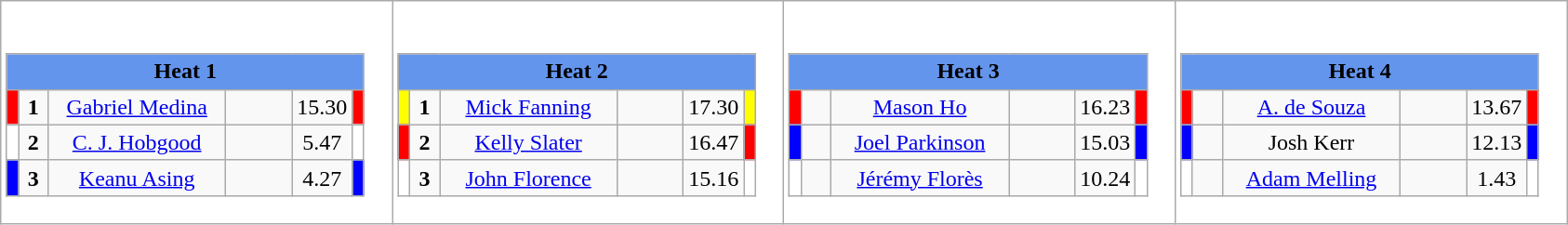<table class="wikitable" style="background:#fff;">
<tr>
<td><div><br><table class="wikitable">
<tr>
<td colspan="6"  style="text-align:center; background:#6495ed;"><strong>Heat 1</strong></td>
</tr>
<tr>
<td style="width:01px; background: #f00;"></td>
<td style="width:14px; text-align:center;"><strong>1</strong></td>
<td style="width:120px; text-align:center;"><a href='#'>Gabriel Medina</a></td>
<td style="width:40px; text-align:center;"></td>
<td style="width:20px; text-align:center;">15.30</td>
<td style="width:01px; background: #f00;"></td>
</tr>
<tr>
<td style="width:01px; background: #fff;"></td>
<td style="width:14px; text-align:center;"><strong>2</strong></td>
<td style="width:120px; text-align:center;"><a href='#'>C. J. Hobgood</a></td>
<td style="width:40px; text-align:center;"></td>
<td style="width:20px; text-align:center;">5.47</td>
<td style="width:01px; background: #fff;"></td>
</tr>
<tr>
<td style="width:01px; background: #00f;"></td>
<td style="width:14px; text-align:center;"><strong>3</strong></td>
<td style="width:120px; text-align:center;"><a href='#'>Keanu Asing</a></td>
<td style="width:40px; text-align:center;"></td>
<td style="width:20px; text-align:center;">4.27</td>
<td style="width:01px; background: #00f;"></td>
</tr>
</table>
</div></td>
<td><div><br><table class="wikitable">
<tr>
<td colspan="6"  style="text-align:center; background:#6495ed;"><strong>Heat 2</strong></td>
</tr>
<tr>
<td style="width:01px; background: #ff0;"></td>
<td style="width:14px; text-align:center;"><strong>1</strong></td>
<td style="width:120px; text-align:center;"><a href='#'>Mick Fanning</a></td>
<td style="width:40px; text-align:center;"></td>
<td style="width:20px; text-align:center;">17.30</td>
<td style="width:01px; background: #ff0;"></td>
</tr>
<tr>
<td style="width:01px; background: #f00;"></td>
<td style="width:14px; text-align:center;"><strong>2</strong></td>
<td style="width:120px; text-align:center;"><a href='#'>Kelly Slater</a></td>
<td style="width:40px; text-align:center;"></td>
<td style="width:20px; text-align:center;">16.47</td>
<td style="width:01px; background: #f00;"></td>
</tr>
<tr>
<td style="width:01px; background: #fff;"></td>
<td style="width:14px; text-align:center;"><strong>3</strong></td>
<td style="width:120px; text-align:center;"><a href='#'>John Florence</a></td>
<td style="width:40px; text-align:center;"></td>
<td style="width:20px; text-align:center;">15.16</td>
<td style="width:01px; background: #fff;"></td>
</tr>
</table>
</div></td>
<td><div><br><table class="wikitable">
<tr>
<td colspan="6"  style="text-align:center; background:#6495ed;"><strong>Heat 3</strong></td>
</tr>
<tr>
<td style="width:01px; background: #f00;"></td>
<td style="width:14px; text-align:center;"><strong></strong></td>
<td style="width:120px; text-align:center;"><a href='#'>Mason Ho</a></td>
<td style="width:40px; text-align:center;"></td>
<td style="width:20px; text-align:center;">16.23</td>
<td style="width:01px; background: #f00;"></td>
</tr>
<tr>
<td style="width:01px; background: #00f;"></td>
<td style="width:14px; text-align:center;"><strong></strong></td>
<td style="width:120px; text-align:center;"><a href='#'>Joel Parkinson</a></td>
<td style="width:40px; text-align:center;"></td>
<td style="width:20px; text-align:center;">15.03</td>
<td style="width:01px; background: #00f;"></td>
</tr>
<tr>
<td style="width:01px; background: #fff;"></td>
<td style="width:14px; text-align:center;"><strong></strong></td>
<td style="width:120px; text-align:center;"><a href='#'>Jérémy Florès</a></td>
<td style="width:40px; text-align:center;"></td>
<td style="width:20px; text-align:center;">10.24</td>
<td style="width:01px; background: #fff;"></td>
</tr>
</table>
</div></td>
<td><div><br><table class="wikitable">
<tr>
<td colspan="6"  style="text-align:center; background:#6495ed;"><strong>Heat 4</strong></td>
</tr>
<tr>
<td style="width:01px; background: #f00;"></td>
<td style="width:14px; text-align:center;"><strong></strong></td>
<td style="width:120px; text-align:center;"><a href='#'>A. de Souza</a></td>
<td style="width:40px; text-align:center;"></td>
<td style="width:20px; text-align:center;">13.67</td>
<td style="width:01px; background: #f00;"></td>
</tr>
<tr>
<td style="width:01px; background: #00f;"></td>
<td style="width:14px; text-align:center;"><strong></strong></td>
<td style="width:120px; text-align:center;">Josh Kerr</td>
<td style="width:40px; text-align:center;"></td>
<td style="width:20px; text-align:center;">12.13</td>
<td style="width:01px; background: #00f;"></td>
</tr>
<tr>
<td style="width:01px; background: #fff;"></td>
<td style="width:14px; text-align:center;"><strong></strong></td>
<td style="width:120px; text-align:center;"><a href='#'>Adam Melling</a></td>
<td style="width:40px; text-align:center;"></td>
<td style="width:20px; text-align:center;">1.43</td>
<td style="width:01px; background: #fff;"></td>
</tr>
</table>
</div></td>
</tr>
</table>
